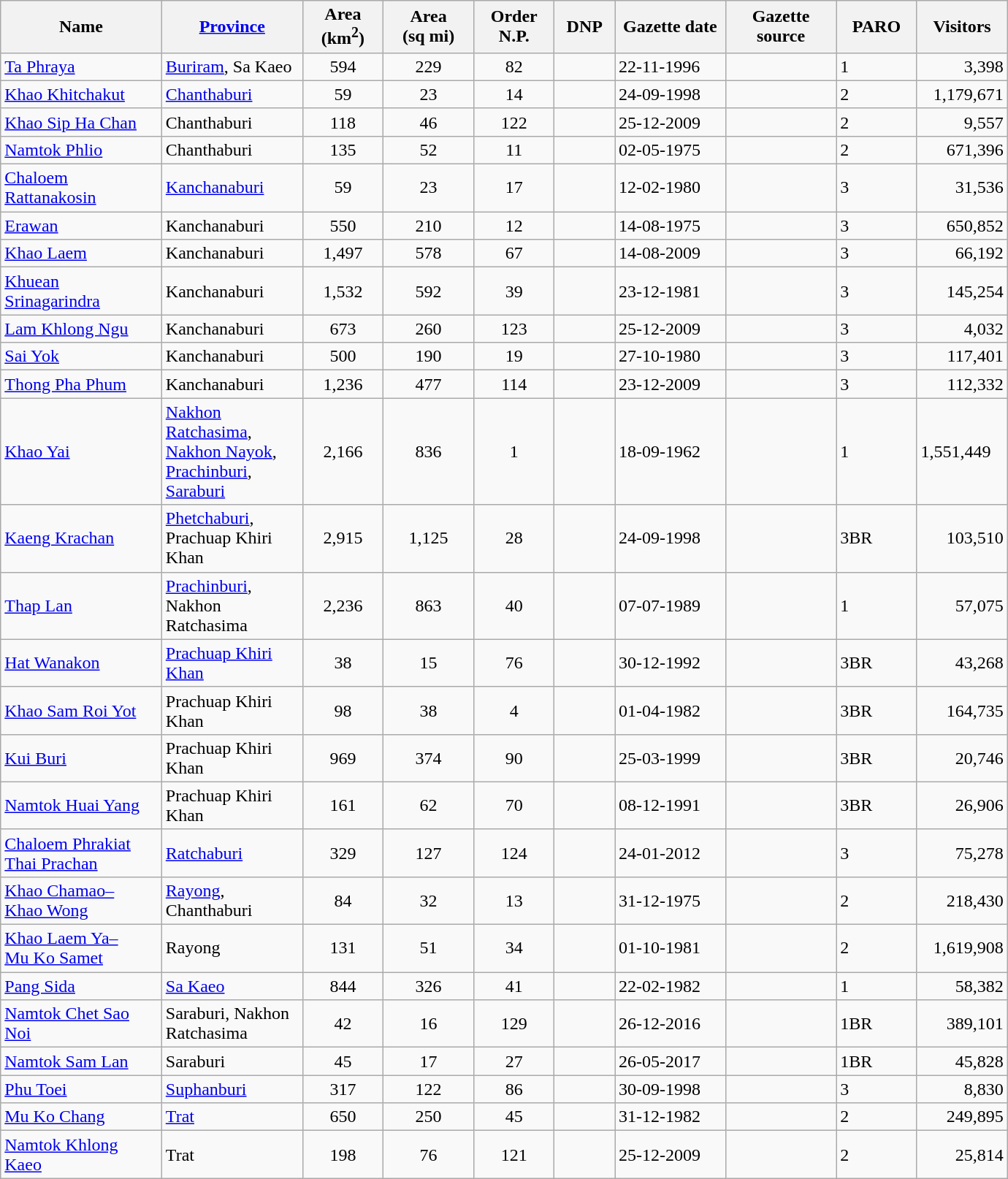<table class="wikitable sortable" style="width:690pt;">
<tr>
<th style="width:16%;">Name</th>
<th style="width:14%;"><a href='#'>Province</a></th>
<th style="width:8%;">Area<br>(km<sup>2</sup>)</th>
<th style="width:9%;">Area<br>(sq mi)</th>
<th style="width:8%;">Order N.P.</th>
<th style="width:6%;">DNP</th>
<th style="width:11%;">Gazette date</th>
<th style="width:11%;">Gazette source</th>
<th style="width:8%;">PARO</th>
<th style="width:9%;">Visitors</th>
</tr>
<tr>
<td><a href='#'>Ta Phraya</a></td>
<td><a href='#'>Buriram</a>, Sa Kaeo</td>
<td style="text-align:center;">594</td>
<td style="text-align:center;">229</td>
<td style="text-align:center;">82</td>
<td></td>
<td>22-11-1996</td>
<td></td>
<td>1</td>
<td style="text-align:right;">3,398</td>
</tr>
<tr>
<td><a href='#'>Khao Khitchakut</a></td>
<td><a href='#'>Chanthaburi</a></td>
<td style="text-align:center;">59</td>
<td style="text-align:center;">23</td>
<td style="text-align:center;">14</td>
<td></td>
<td>24-09-1998</td>
<td></td>
<td>2</td>
<td style="text-align:right;">1,179,671</td>
</tr>
<tr>
<td><a href='#'>Khao Sip Ha Chan</a></td>
<td>Chanthaburi</td>
<td style="text-align:center;">118</td>
<td style="text-align:center;">46</td>
<td style="text-align:center;">122</td>
<td></td>
<td>25-12-2009</td>
<td></td>
<td>2</td>
<td style="text-align:right;">9,557</td>
</tr>
<tr>
<td><a href='#'>Namtok Phlio</a></td>
<td>Chanthaburi</td>
<td style="text-align:center;">135</td>
<td style="text-align:center;">52</td>
<td style="text-align:center;">11</td>
<td></td>
<td>02-05-1975</td>
<td></td>
<td>2</td>
<td style="text-align:right;">671,396</td>
</tr>
<tr>
<td><a href='#'>Chaloem Rattanakosin</a></td>
<td><a href='#'>Kanchanaburi</a></td>
<td style="text-align:center;">59</td>
<td style="text-align:center;">23</td>
<td style="text-align:center;">17</td>
<td></td>
<td>12-02-1980</td>
<td></td>
<td>3</td>
<td style="text-align:right;">31,536</td>
</tr>
<tr>
<td><a href='#'>Erawan</a></td>
<td>Kanchanaburi</td>
<td style="text-align:center;">550</td>
<td style="text-align:center;">210</td>
<td style="text-align:center;">12</td>
<td></td>
<td>14-08-1975</td>
<td></td>
<td>3</td>
<td style="text-align:right;">650,852</td>
</tr>
<tr>
<td><a href='#'>Khao Laem</a></td>
<td>Kanchanaburi</td>
<td style="text-align:center;">1,497</td>
<td style="text-align:center;">578</td>
<td style="text-align:center;">67</td>
<td></td>
<td>14-08-2009</td>
<td></td>
<td>3</td>
<td style="text-align:right;">66,192</td>
</tr>
<tr>
<td><a href='#'>Khuean Srinagarindra</a></td>
<td>Kanchanaburi</td>
<td style="text-align:center;">1,532</td>
<td style="text-align:center;">592</td>
<td style="text-align:center;">39</td>
<td></td>
<td>23-12-1981</td>
<td></td>
<td>3</td>
<td style="text-align:right;">145,254</td>
</tr>
<tr>
<td><a href='#'>Lam Khlong Ngu</a></td>
<td>Kanchanaburi</td>
<td style="text-align:center;">673</td>
<td style="text-align:center;">260</td>
<td style="text-align:center;">123</td>
<td></td>
<td>25-12-2009</td>
<td></td>
<td>3</td>
<td style="text-align:right;">4,032</td>
</tr>
<tr>
<td><a href='#'>Sai Yok</a></td>
<td>Kanchanaburi</td>
<td style="text-align:center;">500</td>
<td style="text-align:center;">190</td>
<td style="text-align:center;">19</td>
<td></td>
<td>27-10-1980</td>
<td></td>
<td>3</td>
<td style="text-align:right;">117,401</td>
</tr>
<tr>
<td><a href='#'>Thong Pha Phum</a></td>
<td>Kanchanaburi</td>
<td style="text-align:center;">1,236</td>
<td style="text-align:center;">477</td>
<td style="text-align:center;">114</td>
<td></td>
<td>23-12-2009</td>
<td></td>
<td>3</td>
<td style="text-align:right;">112,332</td>
</tr>
<tr>
<td><a href='#'>Khao Yai</a></td>
<td><a href='#'>Nakhon Ratchasima</a>, <a href='#'>Nakhon Nayok</a>, <a href='#'>Prachinburi</a>, <a href='#'>Saraburi</a></td>
<td style="text-align:center;">2,166</td>
<td style="text-align:center;">836</td>
<td style="text-align:center;">1</td>
<td></td>
<td>18-09-1962</td>
<td></td>
<td>1</td>
<td style="text-lign:right;">1,551,449</td>
</tr>
<tr>
<td><a href='#'>Kaeng Krachan</a></td>
<td><a href='#'>Phetchaburi</a>,<br>Prachuap Khiri Khan</td>
<td style="text-align:center;">2,915</td>
<td style="text-align:center;">1,125</td>
<td style="text-align:center;">28</td>
<td></td>
<td>24-09-1998</td>
<td></td>
<td>3BR</td>
<td style="text-align:right;">103,510</td>
</tr>
<tr>
<td><a href='#'>Thap Lan</a></td>
<td><a href='#'>Prachinburi</a>,<br>Nakhon Ratchasima</td>
<td style="text-align:center;">2,236</td>
<td style="text-align:center;">863</td>
<td style="text-align:center;">40</td>
<td></td>
<td>07-07-1989</td>
<td></td>
<td>1</td>
<td style="text-align:right;">57,075</td>
</tr>
<tr>
<td><a href='#'>Hat Wanakon</a></td>
<td><a href='#'>Prachuap Khiri Khan</a></td>
<td style="text-align:center;">38</td>
<td style="text-align:center;">15</td>
<td style="text-align:center;">76</td>
<td></td>
<td>30-12-1992</td>
<td></td>
<td>3BR</td>
<td style="text-align:right;">43,268</td>
</tr>
<tr>
<td><a href='#'>Khao Sam Roi Yot</a></td>
<td>Prachuap Khiri Khan</td>
<td style="text-align:center;">98</td>
<td style="text-align:center;">38</td>
<td style="text-align:center;">4</td>
<td></td>
<td>01-04-1982</td>
<td></td>
<td>3BR</td>
<td style="text-align:right;">164,735</td>
</tr>
<tr>
<td><a href='#'>Kui Buri</a></td>
<td>Prachuap Khiri Khan</td>
<td style="text-align:center;">969</td>
<td style="text-align:center;">374</td>
<td style="text-align:center;">90</td>
<td></td>
<td>25-03-1999</td>
<td></td>
<td>3BR</td>
<td style="text-align:right;">20,746</td>
</tr>
<tr>
<td><a href='#'>Namtok Huai Yang</a></td>
<td>Prachuap Khiri Khan</td>
<td style="text-align:center;">161</td>
<td style="text-align:center;">62</td>
<td style="text-align:center;">70</td>
<td></td>
<td>08-12-1991</td>
<td></td>
<td>3BR</td>
<td style="text-align:right;">26,906</td>
</tr>
<tr>
<td><a href='#'>Chaloem Phrakiat Thai Prachan</a></td>
<td><a href='#'>Ratchaburi</a></td>
<td style="text-align:center;">329</td>
<td style="text-align:center;">127</td>
<td style="text-align:center;">124</td>
<td></td>
<td>24-01-2012</td>
<td></td>
<td>3</td>
<td style="text-align:right;">75,278</td>
</tr>
<tr>
<td><a href='#'>Khao Chamao–<br>Khao Wong</a></td>
<td><a href='#'>Rayong</a>, Chanthaburi</td>
<td style="text-align:center;">84</td>
<td style="text-align:center;">32</td>
<td style="text-align:center;">13</td>
<td></td>
<td>31-12-1975</td>
<td></td>
<td>2</td>
<td style="text-align:right;">218,430</td>
</tr>
<tr>
<td><a href='#'>Khao Laem Ya–<br>Mu Ko Samet</a></td>
<td>Rayong</td>
<td style="text-align:center;">131</td>
<td style="text-align:center;">51</td>
<td style="text-align:center;">34</td>
<td></td>
<td>01-10-1981</td>
<td></td>
<td>2</td>
<td style="text-align:right;">1,619,908</td>
</tr>
<tr>
<td><a href='#'>Pang Sida</a></td>
<td><a href='#'>Sa Kaeo</a></td>
<td style="text-align:center;">844</td>
<td style="text-align:center;">326</td>
<td style="text-align:center;">41</td>
<td></td>
<td>22-02-1982</td>
<td></td>
<td>1</td>
<td style="text-align:right;">58,382</td>
</tr>
<tr>
<td><a href='#'>Namtok Chet Sao Noi</a></td>
<td>Saraburi, Nakhon<br>Ratchasima</td>
<td style="text-align:center;">42</td>
<td style="text-align:center;">16</td>
<td style="text-align:center;">129</td>
<td></td>
<td>26-12-2016</td>
<td></td>
<td>1BR</td>
<td style="text-align:right;">389,101</td>
</tr>
<tr>
<td><a href='#'>Namtok Sam Lan</a></td>
<td>Saraburi</td>
<td style="text-align:center;">45</td>
<td style="text-align:center;">17</td>
<td style="text-align:center;">27</td>
<td></td>
<td>26-05-2017</td>
<td></td>
<td>1BR</td>
<td style="text-align:right;">45,828</td>
</tr>
<tr>
<td><a href='#'>Phu Toei</a></td>
<td><a href='#'>Suphanburi</a></td>
<td style="text-align:center;">317</td>
<td style="text-align:center;">122</td>
<td style="text-align:center;">86</td>
<td></td>
<td>30-09-1998</td>
<td></td>
<td>3</td>
<td style="text-align:right;">8,830</td>
</tr>
<tr>
<td><a href='#'>Mu Ko Chang</a></td>
<td><a href='#'>Trat</a></td>
<td style="text-align:center;">650</td>
<td style="text-align:center;">250</td>
<td style="text-align:center;">45</td>
<td></td>
<td>31-12-1982</td>
<td></td>
<td>2</td>
<td style="text-align:right;">249,895</td>
</tr>
<tr>
<td><a href='#'>Namtok Khlong Kaeo</a></td>
<td>Trat</td>
<td style="text-align:center;">198</td>
<td style="text-align:center;">76</td>
<td style="text-align:center;">121</td>
<td></td>
<td>25-12-2009</td>
<td></td>
<td>2</td>
<td style="text-align:right;">25,814</td>
</tr>
</table>
